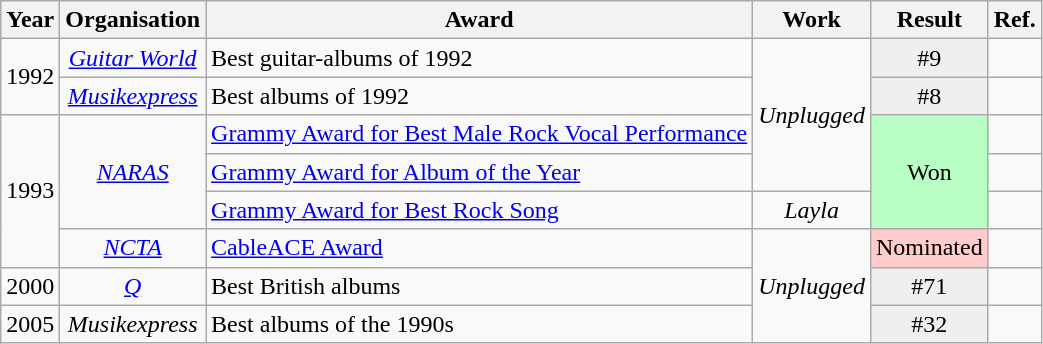<table class="wikitable">
<tr>
<th>Year</th>
<th>Organisation</th>
<th>Award</th>
<th>Work</th>
<th>Result</th>
<th>Ref.</th>
</tr>
<tr>
<td rowspan="2">1992</td>
<td align="center"><em><a href='#'>Guitar World</a></em></td>
<td>Best guitar-albums of 1992</td>
<td align="center" rowspan="4"><em>Unplugged</em></td>
<td bgcolor="#efefef" align="center">#9</td>
<td align="center"></td>
</tr>
<tr>
<td align="center"><em><a href='#'>Musikexpress</a></em></td>
<td>Best albums of 1992</td>
<td bgcolor="#efefef" align="center">#8</td>
<td align="center"></td>
</tr>
<tr>
<td rowspan="4">1993</td>
<td align="center" rowspan="3"><em><a href='#'>NARAS</a></em></td>
<td><a href='#'>Grammy Award for Best Male Rock Vocal Performance</a></td>
<td bgcolor="#B9FFC5" align="center" rowspan="3">Won</td>
<td align="center"></td>
</tr>
<tr>
<td><a href='#'>Grammy Award for Album of the Year</a></td>
<td align="center"></td>
</tr>
<tr>
<td><a href='#'>Grammy Award for Best Rock Song</a></td>
<td align="center"><em>Layla</em></td>
<td align="center"></td>
</tr>
<tr>
<td align="center"><em><a href='#'>NCTA</a></em></td>
<td><a href='#'>CableACE Award</a></td>
<td align="center" rowspan="3"><em>Unplugged</em></td>
<td bgcolor="#FFCBCB" align="center">Nominated</td>
<td align="center"></td>
</tr>
<tr>
<td>2000</td>
<td align="center"><em><a href='#'>Q</a></em></td>
<td>Best British albums</td>
<td bgcolor="#efefef" align="center">#71</td>
<td align="center"></td>
</tr>
<tr>
<td>2005</td>
<td align="center"><em>Musikexpress</em></td>
<td>Best albums of the 1990s</td>
<td bgcolor="#efefef" align="center">#32</td>
<td align="center"></td>
</tr>
</table>
